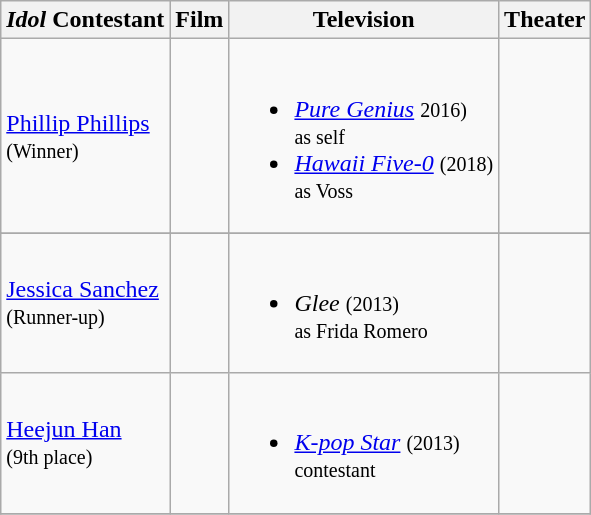<table class="wikitable">
<tr>
<th><em>Idol</em> Contestant</th>
<th>Film</th>
<th>Television</th>
<th>Theater</th>
</tr>
<tr>
<td><a href='#'>Phillip Phillips</a><br><small>(Winner)</small></td>
<td></td>
<td><br><ul><li><em><a href='#'>Pure Genius</a></em> <small>2016)<br>as self</small></li><li><em><a href='#'>Hawaii Five-0</a></em> <small>(2018)<br>as Voss</small></li></ul></td>
<td></td>
</tr>
<tr>
</tr>
<tr>
<td><a href='#'>Jessica Sanchez</a><br><small>(Runner-up)</small></td>
<td></td>
<td><br><ul><li><em>Glee</em> <small>(2013)<br>as Frida Romero</small></li></ul></td>
<td></td>
</tr>
<tr>
<td><a href='#'>Heejun Han</a><br><small>(9th place)</small></td>
<td></td>
<td><br><ul><li><em><a href='#'>K-pop Star</a></em> <small>(2013) <br>contestant</small></li></ul></td>
<td></td>
</tr>
<tr>
</tr>
</table>
